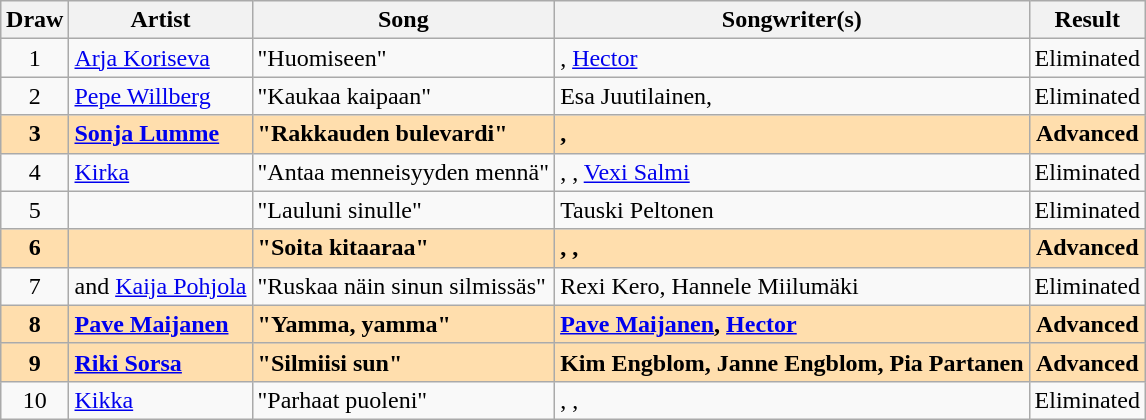<table class="sortable wikitable" style="margin: 1em auto 1em auto; text-align:center">
<tr>
<th>Draw</th>
<th>Artist</th>
<th>Song</th>
<th>Songwriter(s)</th>
<th>Result</th>
</tr>
<tr>
<td>1</td>
<td align="left"><a href='#'>Arja Koriseva</a></td>
<td align="left">"Huomiseen"</td>
<td align="left">, <a href='#'>Hector</a></td>
<td>Eliminated</td>
</tr>
<tr>
<td>2</td>
<td align="left"><a href='#'>Pepe Willberg</a></td>
<td align="left">"Kaukaa kaipaan"</td>
<td align="left">Esa Juutilainen, </td>
<td>Eliminated</td>
</tr>
<tr style="font-weight:bold;background:navajowhite;">
<td>3</td>
<td align="left"><a href='#'>Sonja Lumme</a></td>
<td align="left">"Rakkauden bulevardi"</td>
<td align="left">, </td>
<td>Advanced</td>
</tr>
<tr>
<td>4</td>
<td align="left"><a href='#'>Kirka</a></td>
<td align="left">"Antaa menneisyyden mennä"</td>
<td align="left">, , <a href='#'>Vexi Salmi</a></td>
<td>Eliminated</td>
</tr>
<tr>
<td>5</td>
<td align="left"></td>
<td align="left">"Lauluni sinulle"</td>
<td align="left">Tauski Peltonen</td>
<td>Eliminated</td>
</tr>
<tr style="font-weight:bold;background:navajowhite;">
<td>6</td>
<td align="left"></td>
<td align="left">"Soita kitaaraa"</td>
<td align="left">, , </td>
<td>Advanced</td>
</tr>
<tr>
<td>7</td>
<td align="left"> and <a href='#'>Kaija Pohjola</a></td>
<td align="left">"Ruskaa näin sinun silmissäs"</td>
<td align="left">Rexi Kero, Hannele Miilumäki</td>
<td>Eliminated</td>
</tr>
<tr style="font-weight:bold;background:navajowhite;">
<td>8</td>
<td align="left"><a href='#'>Pave Maijanen</a></td>
<td align="left">"Yamma, yamma"</td>
<td align="left"><a href='#'>Pave Maijanen</a>, <a href='#'>Hector</a></td>
<td>Advanced</td>
</tr>
<tr style="font-weight:bold;background:navajowhite;">
<td>9</td>
<td align="left"><a href='#'>Riki Sorsa</a></td>
<td align="left">"Silmiisi sun"</td>
<td align="left">Kim Engblom, Janne Engblom, Pia Partanen</td>
<td>Advanced</td>
</tr>
<tr>
<td>10</td>
<td align="left"><a href='#'>Kikka</a></td>
<td align="left">"Parhaat puoleni"</td>
<td align="left">, , </td>
<td>Eliminated</td>
</tr>
</table>
